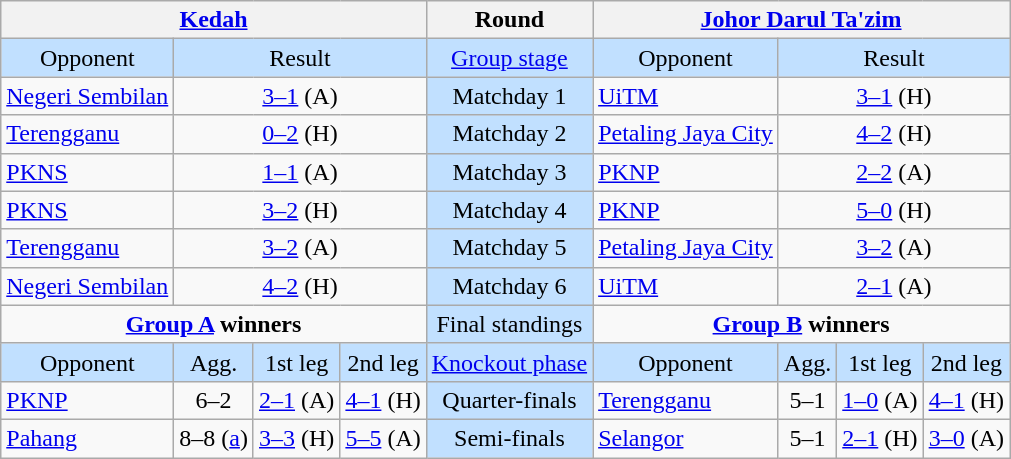<table class="wikitable" style="text-align:center">
<tr>
<th colspan=4><a href='#'>Kedah</a></th>
<th>Round</th>
<th colspan=4><a href='#'>Johor Darul Ta'zim</a></th>
</tr>
<tr style="background:#c1e0ff">
<td>Opponent</td>
<td colspan=3>Result</td>
<td><a href='#'>Group stage</a></td>
<td>Opponent</td>
<td colspan=3>Result</td>
</tr>
<tr>
<td align=left><a href='#'>Negeri Sembilan</a></td>
<td colspan=3><a href='#'>3–1</a> (A)</td>
<td style="background:#c1e0ff">Matchday 1</td>
<td align=left><a href='#'>UiTM</a></td>
<td colspan=3><a href='#'>3–1</a> (H)</td>
</tr>
<tr>
<td align=left><a href='#'>Terengganu</a></td>
<td colspan=3><a href='#'>0–2</a> (H)</td>
<td style="background:#c1e0ff">Matchday 2</td>
<td align=left><a href='#'>Petaling Jaya City</a></td>
<td colspan=3><a href='#'>4–2</a> (H)</td>
</tr>
<tr>
<td align=left><a href='#'>PKNS</a></td>
<td colspan=3><a href='#'>1–1</a> (A)</td>
<td style="background:#c1e0ff">Matchday 3</td>
<td align=left><a href='#'>PKNP</a></td>
<td colspan=3><a href='#'>2–2</a> (A)</td>
</tr>
<tr>
<td align=left><a href='#'>PKNS</a></td>
<td colspan=3><a href='#'>3–2</a> (H)</td>
<td style="background:#c1e0ff">Matchday 4</td>
<td align=left><a href='#'>PKNP</a></td>
<td colspan=3><a href='#'>5–0</a> (H)</td>
</tr>
<tr>
<td align=left><a href='#'>Terengganu</a></td>
<td colspan=3><a href='#'>3–2</a> (A)</td>
<td style="background:#c1e0ff">Matchday 5</td>
<td align=left><a href='#'>Petaling Jaya City</a></td>
<td colspan=3><a href='#'>3–2</a> (A)</td>
</tr>
<tr>
<td align=left><a href='#'>Negeri Sembilan</a></td>
<td colspan=3><a href='#'>4–2</a> (H)</td>
<td style="background:#c1e0ff">Matchday 6</td>
<td align=left><a href='#'>UiTM</a></td>
<td colspan=3><a href='#'>2–1</a> (A)</td>
</tr>
<tr>
<td colspan=4 valign=top><strong><a href='#'>Group A</a> winners</strong><br></td>
<td style="background:#c1e0ff">Final standings</td>
<td colspan=4 valign=top><strong><a href='#'>Group B</a> winners</strong><br></td>
</tr>
<tr style="background:#c1e0ff">
<td>Opponent</td>
<td>Agg.</td>
<td>1st leg</td>
<td>2nd leg</td>
<td><a href='#'>Knockout phase</a></td>
<td>Opponent</td>
<td>Agg.</td>
<td>1st leg</td>
<td>2nd leg</td>
</tr>
<tr>
<td align=left><a href='#'>PKNP</a></td>
<td>6–2</td>
<td><a href='#'>2–1</a> (A)</td>
<td><a href='#'>4–1</a> (H)</td>
<td style="background:#c1e0ff">Quarter-finals</td>
<td align=left><a href='#'>Terengganu</a></td>
<td>5–1</td>
<td><a href='#'>1–0</a> (A)</td>
<td><a href='#'>4–1</a> (H)</td>
</tr>
<tr>
<td align=left><a href='#'>Pahang</a></td>
<td>8–8 (<a href='#'>a</a>)</td>
<td><a href='#'>3–3</a> (H)</td>
<td><a href='#'>5–5</a>  (A)</td>
<td style="background:#c1e0ff">Semi-finals</td>
<td align=left><a href='#'>Selangor</a></td>
<td>5–1</td>
<td><a href='#'>2–1</a> (H)</td>
<td><a href='#'>3–0</a> (A)</td>
</tr>
</table>
